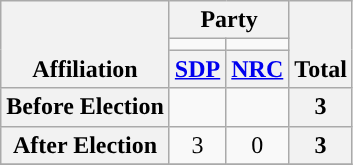<table class=wikitable style="text-align:center">
<tr style="vertical-align:bottom;">
<th rowspan=3>Affiliation</th>
<th colspan=2>Party</th>
<th rowspan=3>Total</th>
</tr>
<tr>
<td style="background-color:"></td>
<td style="background-color:"></td>
</tr>
<tr>
<th><a href='#'>SDP</a></th>
<th><a href='#'>NRC</a></th>
</tr>
<tr>
<th>Before Election</th>
<td></td>
<td></td>
<th>3</th>
</tr>
<tr>
<th>After Election</th>
<td>3</td>
<td>0</td>
<th>3</th>
</tr>
<tr>
</tr>
</table>
